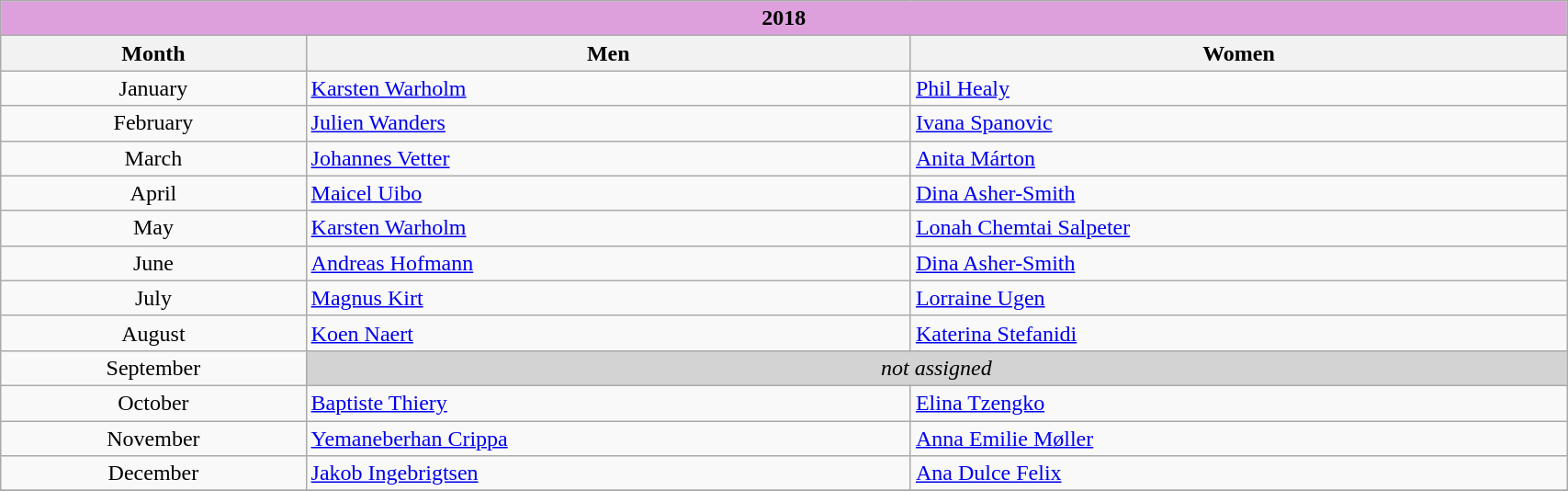<table class="wikitable" width=90% style="font-size:100%; text-align:left;">
<tr>
<td colspan=3 bgcolor=plum align=center><strong>2018</strong></td>
</tr>
<tr>
<th>Month</th>
<th>Men</th>
<th>Women</th>
</tr>
<tr>
<td align=center>January</td>
<td> <a href='#'>Karsten Warholm</a></td>
<td> <a href='#'>Phil Healy</a></td>
</tr>
<tr>
<td align=center>February</td>
<td> <a href='#'>Julien Wanders</a></td>
<td> <a href='#'>Ivana Spanovic</a></td>
</tr>
<tr>
<td align=center>March</td>
<td> <a href='#'>Johannes Vetter</a></td>
<td> <a href='#'>Anita Márton</a></td>
</tr>
<tr>
<td align=center>April</td>
<td> <a href='#'>Maicel Uibo</a></td>
<td> <a href='#'>Dina Asher-Smith</a></td>
</tr>
<tr>
<td align=center>May</td>
<td> <a href='#'>Karsten Warholm</a></td>
<td> <a href='#'>Lonah Chemtai Salpeter</a></td>
</tr>
<tr>
<td align=center>June</td>
<td> <a href='#'>Andreas Hofmann</a></td>
<td> <a href='#'>Dina Asher-Smith</a></td>
</tr>
<tr>
<td align=center>July</td>
<td> <a href='#'>Magnus Kirt</a></td>
<td> <a href='#'>Lorraine Ugen</a></td>
</tr>
<tr>
<td align=center>August</td>
<td> <a href='#'>Koen Naert</a></td>
<td> <a href='#'>Katerina Stefanidi</a></td>
</tr>
<tr>
<td align=center>September</td>
<td colspan=2 bgcolor=lightgrey align=center><em>not assigned</em></td>
</tr>
<tr>
<td align=center>October</td>
<td> <a href='#'>Baptiste Thiery</a></td>
<td> <a href='#'>Elina Tzengko</a></td>
</tr>
<tr>
<td align=center>November</td>
<td> <a href='#'>Yemaneberhan Crippa</a></td>
<td> <a href='#'>Anna Emilie Møller</a></td>
</tr>
<tr>
<td align=center>December</td>
<td> <a href='#'>Jakob Ingebrigtsen</a></td>
<td> <a href='#'>Ana Dulce Felix</a></td>
</tr>
<tr>
</tr>
</table>
